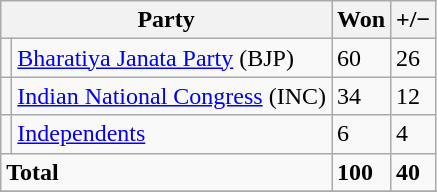<table class="sortable wikitable">
<tr>
<th colspan="2">Party</th>
<th>Won</th>
<th><strong>+/−</strong></th>
</tr>
<tr>
<td></td>
<td><a href='#'>Bharatiya Janata Party</a> (BJP)</td>
<td>60</td>
<td> 26</td>
</tr>
<tr>
<td></td>
<td><a href='#'>Indian National Congress</a>  (INC)</td>
<td>34</td>
<td> 12</td>
</tr>
<tr>
<td></td>
<td><a href='#'>Independents</a></td>
<td>6</td>
<td> 4</td>
</tr>
<tr>
<td colspan="2"><strong>Total</strong></td>
<td><strong>100</strong></td>
<td><strong> 40</strong></td>
</tr>
<tr>
</tr>
</table>
